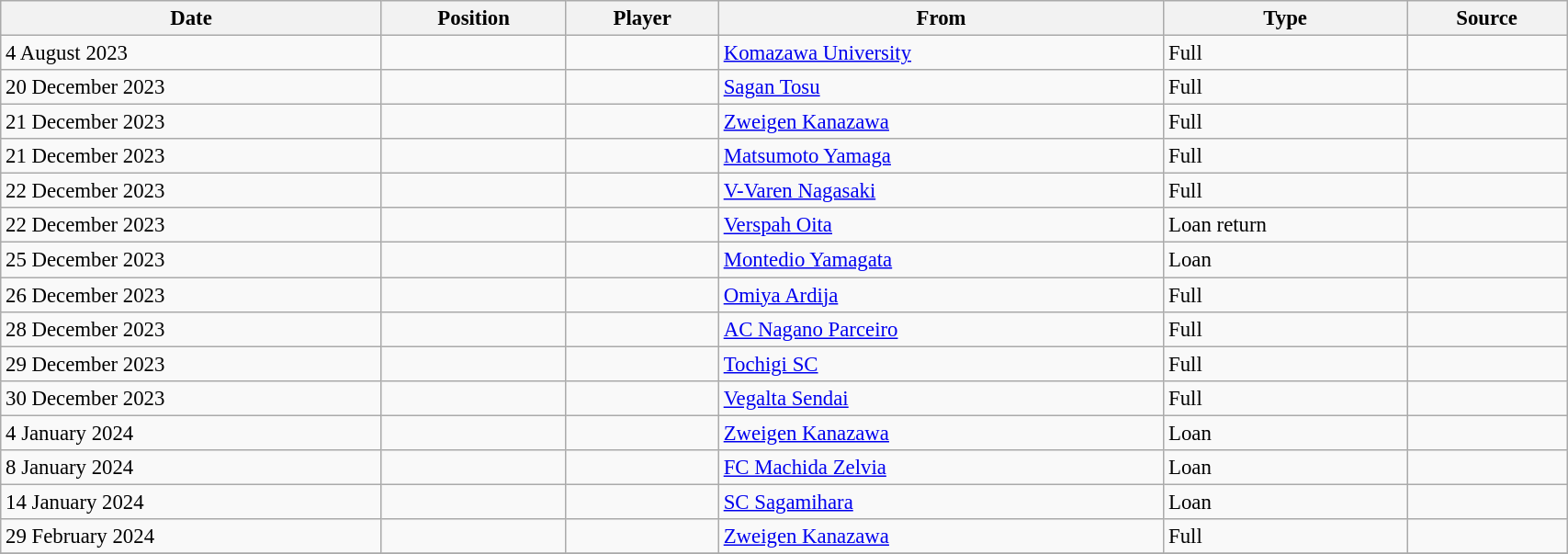<table class="wikitable sortable" style="width:90%; text-align:center; font-size:95%; text-align:left;">
<tr>
<th>Date</th>
<th>Position</th>
<th>Player</th>
<th>From</th>
<th>Type</th>
<th>Source</th>
</tr>
<tr>
<td>4 August 2023</td>
<td></td>
<td></td>
<td> <a href='#'>Komazawa University</a></td>
<td>Full</td>
<td></td>
</tr>
<tr>
<td>20 December 2023</td>
<td></td>
<td></td>
<td> <a href='#'>Sagan Tosu</a></td>
<td>Full</td>
<td></td>
</tr>
<tr>
<td>21 December 2023</td>
<td></td>
<td></td>
<td> <a href='#'>Zweigen Kanazawa</a></td>
<td>Full</td>
<td></td>
</tr>
<tr>
<td>21 December 2023</td>
<td></td>
<td></td>
<td> <a href='#'>Matsumoto Yamaga</a></td>
<td>Full</td>
<td></td>
</tr>
<tr>
<td>22 December 2023</td>
<td></td>
<td></td>
<td> <a href='#'>V-Varen Nagasaki</a></td>
<td>Full</td>
<td></td>
</tr>
<tr>
<td>22 December 2023</td>
<td></td>
<td></td>
<td> <a href='#'>Verspah Oita</a></td>
<td>Loan return</td>
<td></td>
</tr>
<tr>
<td>25 December 2023</td>
<td></td>
<td></td>
<td> <a href='#'>Montedio Yamagata</a></td>
<td>Loan</td>
<td></td>
</tr>
<tr>
<td>26 December 2023</td>
<td></td>
<td></td>
<td> <a href='#'>Omiya Ardija</a></td>
<td>Full</td>
<td></td>
</tr>
<tr>
<td>28 December 2023</td>
<td></td>
<td></td>
<td> <a href='#'>AC Nagano Parceiro</a></td>
<td>Full</td>
<td></td>
</tr>
<tr>
<td>29 December 2023</td>
<td></td>
<td></td>
<td> <a href='#'>Tochigi SC</a></td>
<td>Full</td>
<td></td>
</tr>
<tr>
<td>30 December 2023</td>
<td></td>
<td></td>
<td> <a href='#'>Vegalta Sendai</a></td>
<td>Full</td>
<td></td>
</tr>
<tr>
<td>4 January 2024</td>
<td></td>
<td></td>
<td> <a href='#'>Zweigen Kanazawa</a></td>
<td>Loan</td>
<td></td>
</tr>
<tr>
<td>8 January 2024</td>
<td></td>
<td></td>
<td> <a href='#'>FC Machida Zelvia</a></td>
<td>Loan</td>
<td></td>
</tr>
<tr>
<td>14 January 2024</td>
<td></td>
<td></td>
<td> <a href='#'>SC Sagamihara</a></td>
<td>Loan</td>
<td></td>
</tr>
<tr>
<td>29 February 2024</td>
<td></td>
<td></td>
<td> <a href='#'>Zweigen Kanazawa</a></td>
<td>Full</td>
<td></td>
</tr>
<tr>
</tr>
</table>
